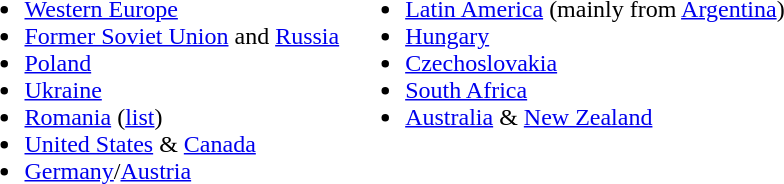<table>
<tr>
<td valign= top><br><ul><li><a href='#'>Western Europe</a></li><li><a href='#'>Former Soviet Union</a> and <a href='#'>Russia</a></li><li><a href='#'>Poland</a></li><li><a href='#'>Ukraine</a></li><li><a href='#'>Romania</a> (<a href='#'>list</a>)</li><li><a href='#'>United States</a> & <a href='#'>Canada</a></li><li><a href='#'>Germany</a>/<a href='#'>Austria</a></li></ul></td>
<td valign= top><br><ul><li><a href='#'>Latin America</a> (mainly from <a href='#'>Argentina</a>)</li><li><a href='#'>Hungary</a></li><li><a href='#'>Czechoslovakia</a></li><li><a href='#'>South Africa</a></li><li><a href='#'>Australia</a> & <a href='#'>New Zealand</a></li></ul></td>
</tr>
</table>
